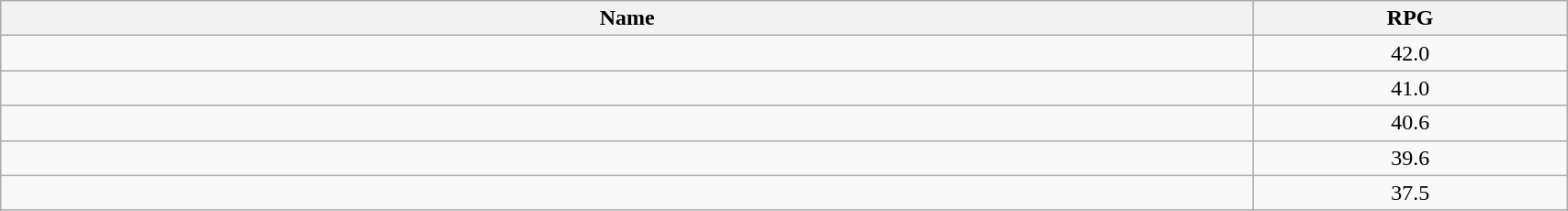<table class=wikitable width="90%">
<tr>
<th width="80%">Name</th>
<th width="20%">RPG</th>
</tr>
<tr>
<td></td>
<td align=center>42.0</td>
</tr>
<tr>
<td></td>
<td align=center>41.0</td>
</tr>
<tr>
<td></td>
<td align=center>40.6</td>
</tr>
<tr>
<td></td>
<td align=center>39.6</td>
</tr>
<tr>
<td></td>
<td align=center>37.5</td>
</tr>
</table>
